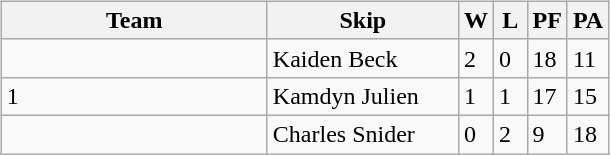<table table>
<tr>
<td valign=top width=10%><br><table class=wikitable>
<tr>
<th width=170>Team</th>
<th width=120>Skip</th>
<th width=15>W</th>
<th width=15>L</th>
<th width=15>PF</th>
<th width=15>PA</th>
</tr>
<tr>
<td></td>
<td>Kaiden Beck</td>
<td>2</td>
<td>0</td>
<td>18</td>
<td>11</td>
</tr>
<tr>
<td> 1</td>
<td>Kamdyn Julien</td>
<td>1</td>
<td>1</td>
<td>17</td>
<td>15</td>
</tr>
<tr>
<td></td>
<td>Charles Snider</td>
<td>0</td>
<td>2</td>
<td>9</td>
<td>18</td>
</tr>
</table>
</td>
</tr>
</table>
